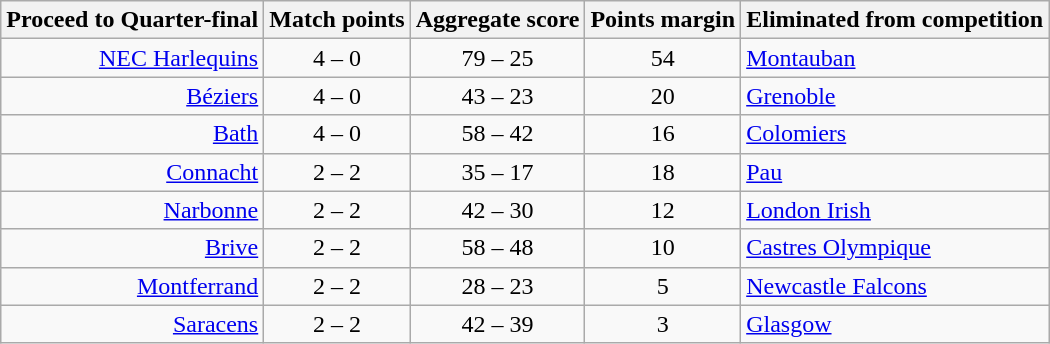<table class="wikitable" style="text-align: center;">
<tr>
<th>Proceed to Quarter-final</th>
<th>Match points</th>
<th>Aggregate score</th>
<th>Points margin</th>
<th>Eliminated from competition</th>
</tr>
<tr>
<td align="right"><a href='#'>NEC Harlequins</a> </td>
<td>4 – 0</td>
<td>79 – 25</td>
<td>54</td>
<td align="left"> <a href='#'>Montauban</a></td>
</tr>
<tr>
<td align="right"><a href='#'>Béziers</a> </td>
<td>4 – 0</td>
<td>43 – 23</td>
<td>20</td>
<td align="left"> <a href='#'>Grenoble</a></td>
</tr>
<tr>
<td align="right"><a href='#'>Bath</a> </td>
<td>4 – 0</td>
<td>58 – 42</td>
<td>16</td>
<td align="left"> <a href='#'>Colomiers</a></td>
</tr>
<tr>
<td align="right"><a href='#'>Connacht</a> </td>
<td>2 – 2</td>
<td>35 – 17</td>
<td>18</td>
<td align="left"> <a href='#'>Pau</a></td>
</tr>
<tr>
<td align="right"><a href='#'>Narbonne</a> </td>
<td>2 – 2</td>
<td>42 – 30</td>
<td>12</td>
<td align="left"> <a href='#'>London Irish</a></td>
</tr>
<tr>
<td align="right"><a href='#'>Brive</a> </td>
<td>2 – 2</td>
<td>58 – 48</td>
<td>10</td>
<td align="left"> <a href='#'>Castres Olympique</a></td>
</tr>
<tr>
<td align="right"><a href='#'>Montferrand</a> </td>
<td>2 – 2</td>
<td>28 – 23</td>
<td>5</td>
<td align="left"> <a href='#'>Newcastle Falcons</a></td>
</tr>
<tr>
<td align="right"><a href='#'>Saracens</a> </td>
<td>2 – 2</td>
<td>42 – 39</td>
<td>3</td>
<td align="left"> <a href='#'>Glasgow</a></td>
</tr>
</table>
